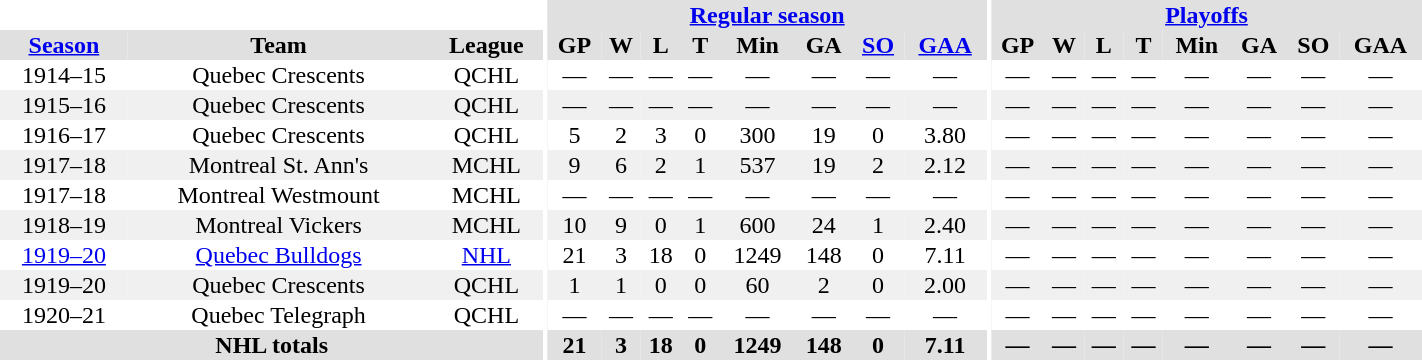<table border="0" cellpadding="1" cellspacing="0" style="width:75%; text-align:center;">
<tr bgcolor="#e0e0e0">
<th colspan="3" bgcolor="#ffffff"></th>
<th rowspan="99" bgcolor="#ffffff"></th>
<th colspan="8" bgcolor="#e0e0e0"><a href='#'>Regular season</a></th>
<th rowspan="99" bgcolor="#ffffff"></th>
<th colspan="8" bgcolor="#e0e0e0"><a href='#'>Playoffs</a></th>
</tr>
<tr bgcolor="#e0e0e0">
<th><a href='#'>Season</a></th>
<th>Team</th>
<th>League</th>
<th>GP</th>
<th>W</th>
<th>L</th>
<th>T</th>
<th>Min</th>
<th>GA</th>
<th><a href='#'>SO</a></th>
<th><a href='#'>GAA</a></th>
<th>GP</th>
<th>W</th>
<th>L</th>
<th>T</th>
<th>Min</th>
<th>GA</th>
<th>SO</th>
<th>GAA</th>
</tr>
<tr>
<td>1914–15</td>
<td>Quebec Crescents</td>
<td>QCHL</td>
<td>—</td>
<td>—</td>
<td>—</td>
<td>—</td>
<td>—</td>
<td>—</td>
<td>—</td>
<td>—</td>
<td>—</td>
<td>—</td>
<td>—</td>
<td>—</td>
<td>—</td>
<td>—</td>
<td>—</td>
<td>—</td>
</tr>
<tr bgcolor="#f0f0f0">
<td>1915–16</td>
<td>Quebec Crescents</td>
<td>QCHL</td>
<td>—</td>
<td>—</td>
<td>—</td>
<td>—</td>
<td>—</td>
<td>—</td>
<td>—</td>
<td>—</td>
<td>—</td>
<td>—</td>
<td>—</td>
<td>—</td>
<td>—</td>
<td>—</td>
<td>—</td>
<td>—</td>
</tr>
<tr>
<td>1916–17</td>
<td>Quebec Crescents</td>
<td>QCHL</td>
<td>5</td>
<td>2</td>
<td>3</td>
<td>0</td>
<td>300</td>
<td>19</td>
<td>0</td>
<td>3.80</td>
<td>—</td>
<td>—</td>
<td>—</td>
<td>—</td>
<td>—</td>
<td>—</td>
<td>—</td>
<td>—</td>
</tr>
<tr bgcolor="#f0f0f0">
<td>1917–18</td>
<td>Montreal St. Ann's</td>
<td>MCHL</td>
<td>9</td>
<td>6</td>
<td>2</td>
<td>1</td>
<td>537</td>
<td>19</td>
<td>2</td>
<td>2.12</td>
<td>—</td>
<td>—</td>
<td>—</td>
<td>—</td>
<td>—</td>
<td>—</td>
<td>—</td>
<td>—</td>
</tr>
<tr>
<td>1917–18</td>
<td>Montreal Westmount</td>
<td>MCHL</td>
<td>—</td>
<td>—</td>
<td>—</td>
<td>—</td>
<td>—</td>
<td>—</td>
<td>—</td>
<td>—</td>
<td>—</td>
<td>—</td>
<td>—</td>
<td>—</td>
<td>—</td>
<td>—</td>
<td>—</td>
<td>—</td>
</tr>
<tr bgcolor="#f0f0f0">
<td>1918–19</td>
<td>Montreal Vickers</td>
<td>MCHL</td>
<td>10</td>
<td>9</td>
<td>0</td>
<td>1</td>
<td>600</td>
<td>24</td>
<td>1</td>
<td>2.40</td>
<td>—</td>
<td>—</td>
<td>—</td>
<td>—</td>
<td>—</td>
<td>—</td>
<td>—</td>
<td>—</td>
</tr>
<tr>
<td><a href='#'>1919–20</a></td>
<td><a href='#'>Quebec Bulldogs</a></td>
<td><a href='#'>NHL</a></td>
<td>21</td>
<td>3</td>
<td>18</td>
<td>0</td>
<td>1249</td>
<td>148</td>
<td>0</td>
<td>7.11</td>
<td>—</td>
<td>—</td>
<td>—</td>
<td>—</td>
<td>—</td>
<td>—</td>
<td>—</td>
<td>—</td>
</tr>
<tr bgcolor="#f0f0f0">
<td>1919–20</td>
<td>Quebec Crescents</td>
<td>QCHL</td>
<td>1</td>
<td>1</td>
<td>0</td>
<td>0</td>
<td>60</td>
<td>2</td>
<td>0</td>
<td>2.00</td>
<td>—</td>
<td>—</td>
<td>—</td>
<td>—</td>
<td>—</td>
<td>—</td>
<td>—</td>
<td>—</td>
</tr>
<tr>
<td>1920–21</td>
<td>Quebec Telegraph</td>
<td>QCHL</td>
<td>—</td>
<td>—</td>
<td>—</td>
<td>—</td>
<td>—</td>
<td>—</td>
<td>—</td>
<td>—</td>
<td>—</td>
<td>—</td>
<td>—</td>
<td>—</td>
<td>—</td>
<td>—</td>
<td>—</td>
<td>—</td>
</tr>
<tr bgcolor="#e0e0e0">
<th colspan="3">NHL totals</th>
<th>21</th>
<th>3</th>
<th>18</th>
<th>0</th>
<th>1249</th>
<th>148</th>
<th>0</th>
<th>7.11</th>
<th>—</th>
<th>—</th>
<th>—</th>
<th>—</th>
<th>—</th>
<th>—</th>
<th>—</th>
<th>—</th>
</tr>
</table>
